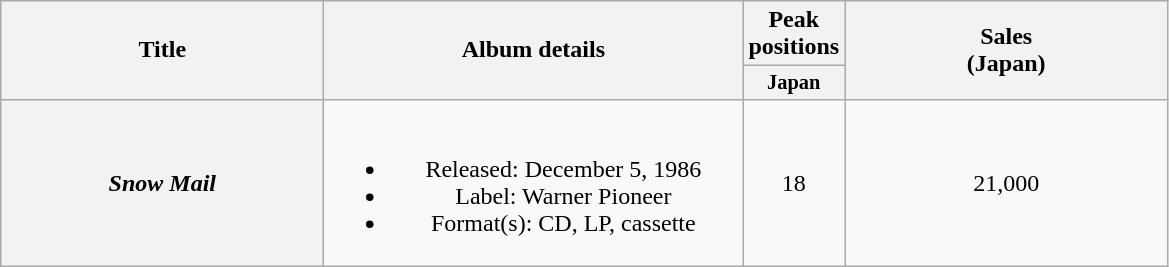<table class="wikitable plainrowheaders" style="text-align:center;">
<tr>
<th style="width:13em;" rowspan="2">Title</th>
<th style="width:17em;" rowspan="2">Album details</th>
<th colspan="1">Peak positions</th>
<th style="width:13em;" rowspan="2">Sales<br>(Japan)<br></th>
</tr>
<tr>
<th style="width:3em;font-size:85%">Japan<br></th>
</tr>
<tr>
<th scope="row"><em>Snow Mail</em></th>
<td><br><ul><li>Released: December 5, 1986</li><li>Label: Warner Pioneer</li><li>Format(s): CD, LP, cassette</li></ul></td>
<td>18</td>
<td>21,000</td>
</tr>
</table>
